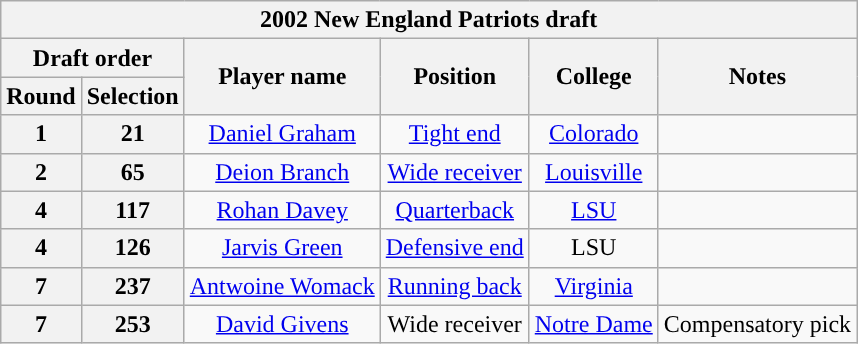<table class="wikitable" style="text-align:center">
<tr>
<th colspan="6">2002 New England Patriots draft</th>
</tr>
<tr>
<th colspan="2">Draft order</th>
<th rowspan="2">Player name</th>
<th rowspan="2">Position</th>
<th rowspan="2">College</th>
<th rowspan="2">Notes</th>
</tr>
<tr>
<th>Round</th>
<th>Selection</th>
</tr>
<tr>
<th>1</th>
<th>21</th>
<td><a href='#'>Daniel Graham</a></td>
<td><a href='#'>Tight end</a></td>
<td><a href='#'>Colorado</a></td>
<td></td>
</tr>
<tr>
<th>2</th>
<th>65</th>
<td><a href='#'>Deion Branch</a></td>
<td><a href='#'>Wide receiver</a></td>
<td><a href='#'>Louisville</a></td>
<td></td>
</tr>
<tr>
<th>4</th>
<th>117</th>
<td><a href='#'>Rohan Davey</a></td>
<td><a href='#'>Quarterback</a></td>
<td><a href='#'>LSU</a></td>
<td></td>
</tr>
<tr>
<th>4</th>
<th>126</th>
<td><a href='#'>Jarvis Green</a></td>
<td><a href='#'>Defensive end</a></td>
<td>LSU</td>
<td></td>
</tr>
<tr>
<th>7</th>
<th>237</th>
<td><a href='#'>Antwoine Womack</a></td>
<td><a href='#'>Running back</a></td>
<td><a href='#'>Virginia</a></td>
<td></td>
</tr>
<tr>
<th>7</th>
<th>253</th>
<td><a href='#'>David Givens</a></td>
<td>Wide receiver</td>
<td><a href='#'>Notre Dame</a></td>
<td>Compensatory pick</td>
</tr>
</table>
